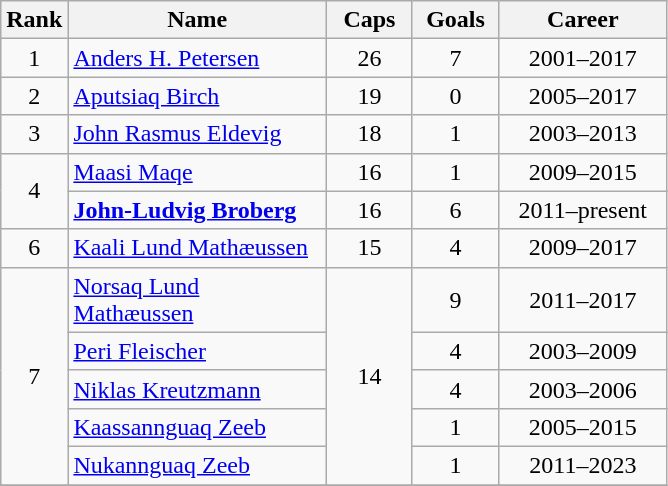<table class="wikitable sortable" style="text-align:center;">
<tr>
<th width="30">Rank</th>
<th width="165">Name</th>
<th width="50">Caps</th>
<th width="50">Goals</th>
<th width="105">Career</th>
</tr>
<tr>
<td>1</td>
<td align=left><a href='#'>Anders H. Petersen</a></td>
<td>26</td>
<td>7</td>
<td>2001–2017</td>
</tr>
<tr>
<td>2</td>
<td align=left><a href='#'>Aputsiaq Birch</a></td>
<td>19</td>
<td>0</td>
<td>2005–2017</td>
</tr>
<tr>
<td>3</td>
<td align=left><a href='#'>John Rasmus Eldevig</a></td>
<td>18</td>
<td>1</td>
<td>2003–2013</td>
</tr>
<tr>
<td rowspan=2>4</td>
<td align=left><a href='#'>Maasi Maqe</a></td>
<td>16</td>
<td>1</td>
<td>2009–2015</td>
</tr>
<tr>
<td align=left><strong><a href='#'>John-Ludvig Broberg</a></strong></td>
<td>16</td>
<td>6</td>
<td>2011–present</td>
</tr>
<tr>
<td>6</td>
<td align=left><a href='#'>Kaali Lund Mathæussen</a></td>
<td>15</td>
<td>4</td>
<td>2009–2017</td>
</tr>
<tr>
<td rowspan="5">7</td>
<td align=left><a href='#'>Norsaq Lund Mathæussen</a></td>
<td rowspan="5">14</td>
<td>9</td>
<td>2011–2017</td>
</tr>
<tr>
<td align=left><a href='#'>Peri Fleischer</a></td>
<td>4</td>
<td>2003–2009</td>
</tr>
<tr>
<td align=left><a href='#'>Niklas Kreutzmann</a></td>
<td>4</td>
<td>2003–2006</td>
</tr>
<tr>
<td align=left><a href='#'>Kaassannguaq Zeeb</a></td>
<td>1</td>
<td>2005–2015</td>
</tr>
<tr>
<td align=left><a href='#'>Nukannguaq Zeeb</a></td>
<td>1</td>
<td>2011–2023</td>
</tr>
<tr>
</tr>
</table>
